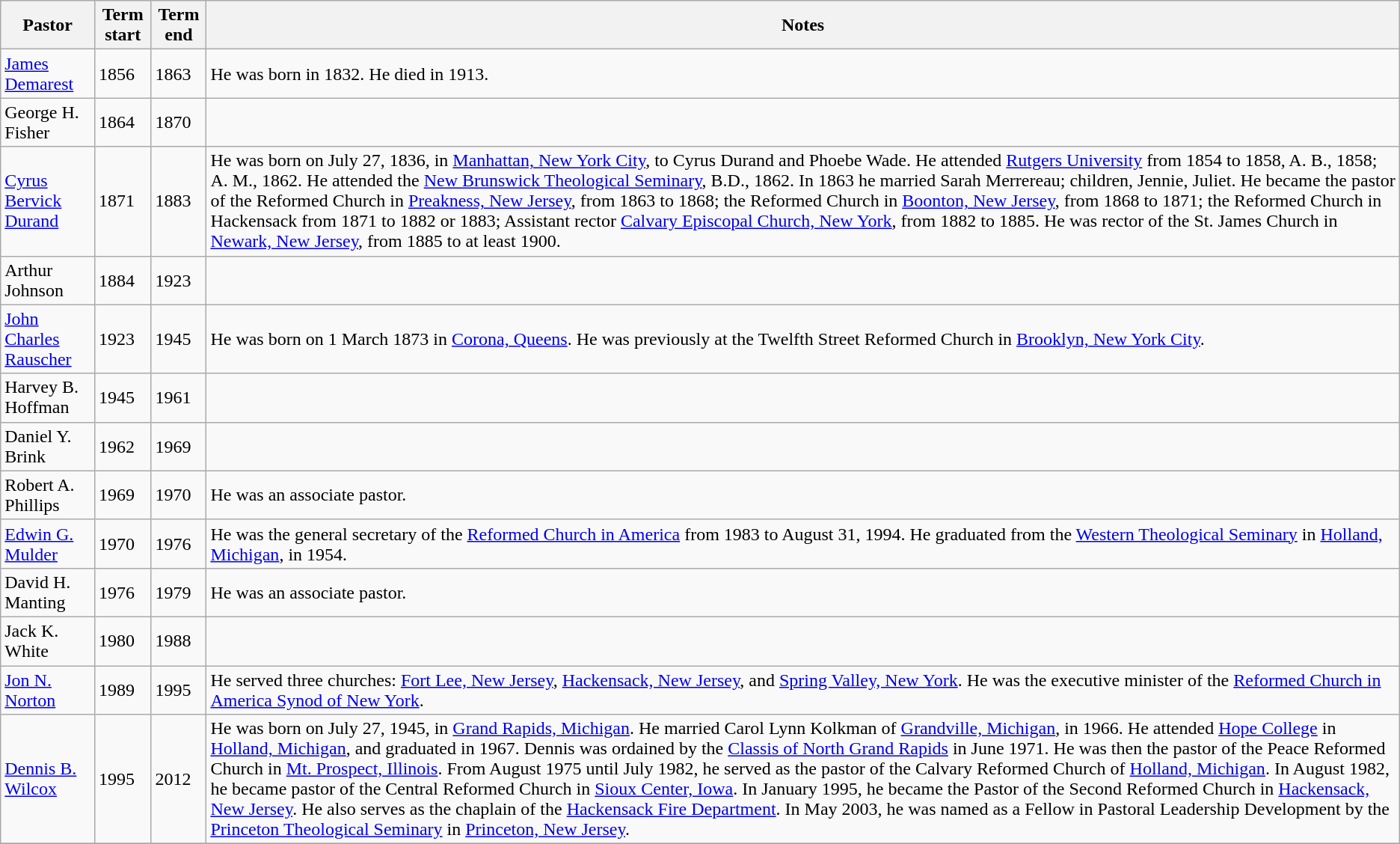<table class="wikitable sortable">
<tr>
<th>Pastor</th>
<th>Term start</th>
<th>Term end</th>
<th>Notes</th>
</tr>
<tr>
<td><a href='#'>James Demarest</a></td>
<td>1856</td>
<td>1863</td>
<td>He was born in 1832. He died in 1913.</td>
</tr>
<tr>
<td>George H. Fisher</td>
<td>1864</td>
<td>1870</td>
<td></td>
</tr>
<tr>
<td><a href='#'>Cyrus Bervick Durand</a></td>
<td>1871</td>
<td>1883</td>
<td>He was born on July 27, 1836, in <a href='#'>Manhattan, New York City</a>, to Cyrus Durand and Phoebe Wade. He attended <a href='#'>Rutgers University</a> from 1854 to 1858, A. B., 1858; A. M., 1862. He attended the <a href='#'>New Brunswick Theological Seminary</a>, B.D., 1862. In 1863 he married Sarah Merrereau; children, Jennie, Juliet. He became the pastor of the Reformed Church in <a href='#'>Preakness, New Jersey</a>, from 1863 to 1868; the Reformed Church in <a href='#'>Boonton, New Jersey</a>, from 1868 to 1871; the Reformed Church in Hackensack from 1871 to 1882 or 1883; Assistant rector <a href='#'>Calvary Episcopal Church, New York</a>, from 1882 to 1885. He was rector of the St. James Church in <a href='#'>Newark, New Jersey</a>, from 1885 to at least 1900.</td>
</tr>
<tr>
<td>Arthur Johnson</td>
<td>1884</td>
<td>1923</td>
<td></td>
</tr>
<tr>
<td><a href='#'>John Charles Rauscher</a></td>
<td>1923</td>
<td>1945</td>
<td>He was born on 1 March 1873 in <a href='#'>Corona, Queens</a>. He was previously at the Twelfth Street Reformed Church in <a href='#'>Brooklyn, New York City</a>.</td>
</tr>
<tr>
<td>Harvey B. Hoffman</td>
<td>1945</td>
<td>1961</td>
<td></td>
</tr>
<tr>
<td>Daniel Y. Brink</td>
<td>1962</td>
<td>1969</td>
<td></td>
</tr>
<tr>
<td>Robert A. Phillips</td>
<td>1969</td>
<td>1970</td>
<td>He was an associate pastor.</td>
</tr>
<tr>
<td><a href='#'>Edwin G. Mulder</a></td>
<td>1970</td>
<td>1976</td>
<td>He was the general secretary of the <a href='#'>Reformed Church in America</a> from 1983 to August 31, 1994. He graduated from the <a href='#'>Western Theological Seminary</a> in <a href='#'>Holland, Michigan</a>, in 1954.</td>
</tr>
<tr>
<td>David H. Manting</td>
<td>1976</td>
<td>1979</td>
<td>He was an associate pastor.</td>
</tr>
<tr>
<td>Jack K. White</td>
<td>1980</td>
<td>1988</td>
<td></td>
</tr>
<tr>
<td><a href='#'>Jon N. Norton</a></td>
<td>1989</td>
<td>1995</td>
<td>He served three churches: <a href='#'>Fort Lee, New Jersey</a>, <a href='#'>Hackensack, New Jersey</a>, and <a href='#'>Spring Valley, New York</a>. He was the executive minister of the <a href='#'>Reformed Church in America Synod of New York</a>.</td>
</tr>
<tr>
<td><a href='#'>Dennis B. Wilcox</a></td>
<td>1995</td>
<td>2012</td>
<td>He was born on July 27, 1945, in <a href='#'>Grand Rapids, Michigan</a>. He married Carol Lynn Kolkman of <a href='#'>Grandville, Michigan</a>, in 1966. He attended <a href='#'>Hope College</a> in <a href='#'>Holland, Michigan</a>, and graduated in 1967. Dennis was ordained by the <a href='#'>Classis of North Grand Rapids</a> in June 1971. He was then the pastor of the Peace Reformed Church in <a href='#'>Mt. Prospect, Illinois</a>. From August 1975 until July 1982, he served as the pastor of the Calvary Reformed Church of <a href='#'>Holland, Michigan</a>. In August 1982, he became pastor of the Central Reformed Church in <a href='#'>Sioux Center, Iowa</a>. In January 1995, he became the Pastor of the Second Reformed Church in <a href='#'>Hackensack, New Jersey</a>. He also serves as the chaplain of the <a href='#'>Hackensack Fire Department</a>. In May 2003, he was named as a Fellow in Pastoral Leadership Development by the <a href='#'>Princeton Theological Seminary</a> in <a href='#'>Princeton, New Jersey</a>.</td>
</tr>
<tr>
</tr>
</table>
